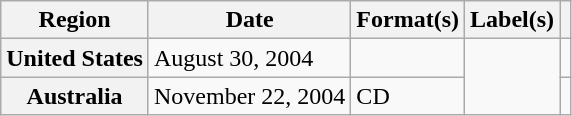<table class="wikitable plainrowheaders">
<tr>
<th scope="col">Region</th>
<th scope="col">Date</th>
<th scope="col">Format(s)</th>
<th scope="col">Label(s)</th>
<th scope="col"></th>
</tr>
<tr>
<th scope="row">United States</th>
<td>August 30, 2004</td>
<td></td>
<td rowspan="2"></td>
<td></td>
</tr>
<tr>
<th scope="row">Australia</th>
<td>November 22, 2004</td>
<td>CD</td>
<td></td>
</tr>
</table>
